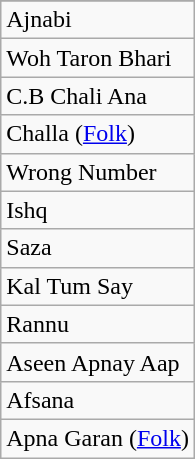<table class="wikitable">
<tr style="background:#ccc; text-align:center;">
</tr>
<tr>
<td>Ajnabi</td>
</tr>
<tr>
<td>Woh Taron Bhari</td>
</tr>
<tr>
<td>C.B Chali Ana</td>
</tr>
<tr>
<td>Challa (<a href='#'>Folk</a>)</td>
</tr>
<tr>
<td>Wrong Number</td>
</tr>
<tr>
<td>Ishq</td>
</tr>
<tr>
<td>Saza</td>
</tr>
<tr>
<td>Kal Tum Say</td>
</tr>
<tr>
<td>Rannu</td>
</tr>
<tr>
<td>Aseen Apnay Aap</td>
</tr>
<tr>
<td>Afsana</td>
</tr>
<tr>
<td>Apna Garan (<a href='#'>Folk</a>)</td>
</tr>
</table>
